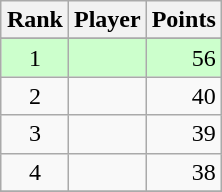<table class="wikitable" style="float:right; text-align:right; margin-left:1em">
<tr>
<th>Rank</th>
<th>Player</th>
<th>Points</th>
</tr>
<tr>
</tr>
<tr style="background-color:#ccffcc">
<td align=center>1</td>
<td style="text-align:left"></td>
<td>56</td>
</tr>
<tr>
<td align=center>2</td>
<td style="text-align:left"></td>
<td>40</td>
</tr>
<tr>
<td align=center>3</td>
<td style="text-align:left"></td>
<td>39</td>
</tr>
<tr>
<td align=center>4</td>
<td style="text-align:left"></td>
<td>38</td>
</tr>
<tr>
</tr>
</table>
